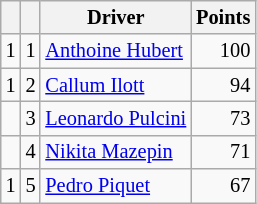<table class="wikitable" style="font-size: 85%;">
<tr>
<th></th>
<th></th>
<th>Driver</th>
<th>Points</th>
</tr>
<tr>
<td align="left"> 1</td>
<td align="center">1</td>
<td> <a href='#'>Anthoine Hubert</a></td>
<td align="right">100</td>
</tr>
<tr>
<td align="left"> 1</td>
<td align="center">2</td>
<td> <a href='#'>Callum Ilott</a></td>
<td align="right">94</td>
</tr>
<tr>
<td align="left"></td>
<td align="center">3</td>
<td> <a href='#'>Leonardo Pulcini</a></td>
<td align="right">73</td>
</tr>
<tr>
<td align="left"></td>
<td align="center">4</td>
<td> <a href='#'>Nikita Mazepin</a></td>
<td align="right">71</td>
</tr>
<tr>
<td align="left"> 1</td>
<td align="center">5</td>
<td> <a href='#'>Pedro Piquet</a></td>
<td align="right">67</td>
</tr>
</table>
